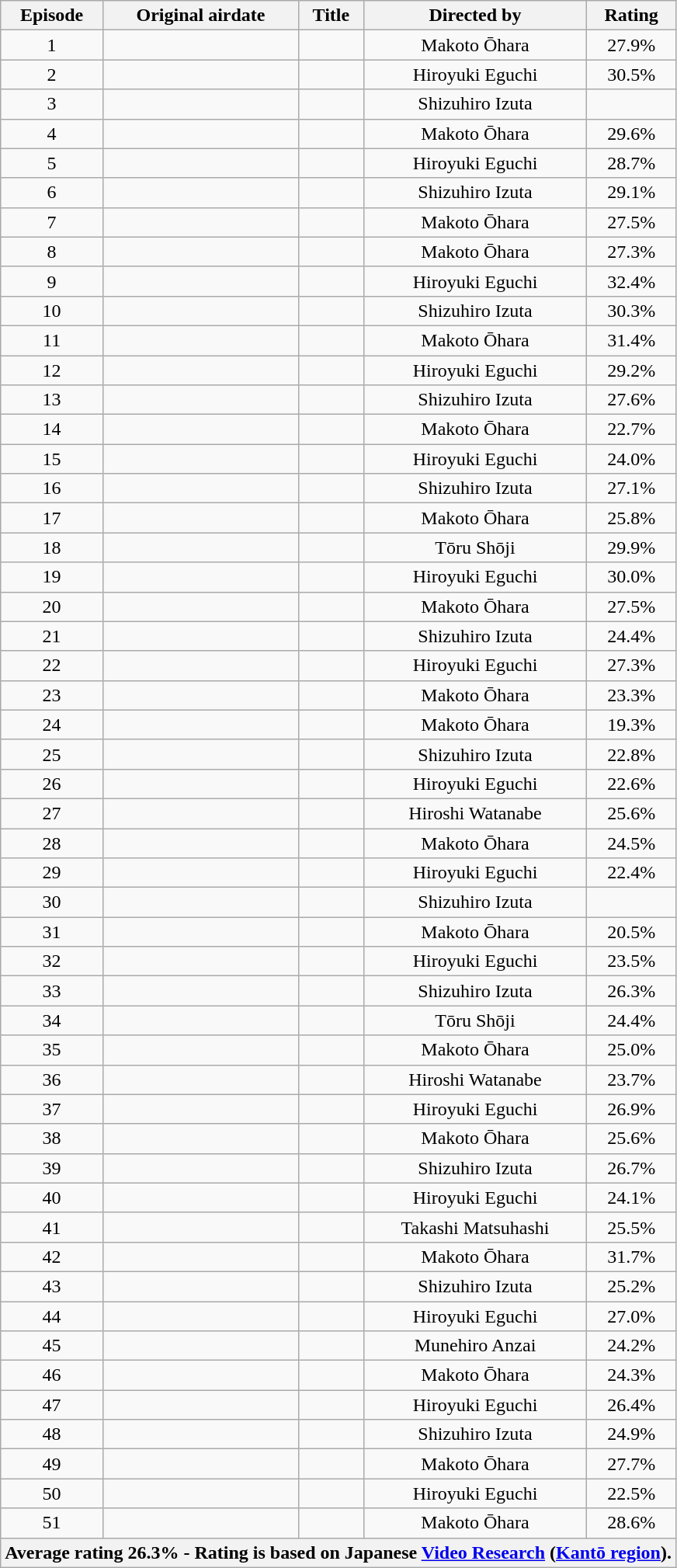<table class="wikitable" style="text-align: center;">
<tr>
<th>Episode</th>
<th>Original airdate</th>
<th>Title</th>
<th>Directed by</th>
<th>Rating</th>
</tr>
<tr>
<td>1</td>
<td></td>
<td></td>
<td>Makoto Ōhara</td>
<td>27.9%</td>
</tr>
<tr>
<td>2</td>
<td></td>
<td></td>
<td>Hiroyuki Eguchi</td>
<td>30.5%</td>
</tr>
<tr>
<td>3</td>
<td></td>
<td></td>
<td>Shizuhiro Izuta</td>
<td></td>
</tr>
<tr>
<td>4</td>
<td></td>
<td></td>
<td>Makoto Ōhara</td>
<td>29.6%</td>
</tr>
<tr>
<td>5</td>
<td></td>
<td></td>
<td>Hiroyuki Eguchi</td>
<td>28.7%</td>
</tr>
<tr>
<td>6</td>
<td></td>
<td></td>
<td>Shizuhiro Izuta</td>
<td>29.1%</td>
</tr>
<tr>
<td>7</td>
<td></td>
<td></td>
<td>Makoto Ōhara</td>
<td>27.5%</td>
</tr>
<tr>
<td>8</td>
<td></td>
<td></td>
<td>Makoto Ōhara</td>
<td>27.3%</td>
</tr>
<tr>
<td>9</td>
<td></td>
<td></td>
<td>Hiroyuki Eguchi</td>
<td>32.4%</td>
</tr>
<tr>
<td>10</td>
<td></td>
<td></td>
<td>Shizuhiro Izuta</td>
<td>30.3%</td>
</tr>
<tr>
<td>11</td>
<td></td>
<td></td>
<td>Makoto Ōhara</td>
<td>31.4%</td>
</tr>
<tr>
<td>12</td>
<td></td>
<td></td>
<td>Hiroyuki Eguchi</td>
<td>29.2%</td>
</tr>
<tr>
<td>13</td>
<td></td>
<td></td>
<td>Shizuhiro Izuta</td>
<td>27.6%</td>
</tr>
<tr>
<td>14</td>
<td></td>
<td></td>
<td>Makoto Ōhara</td>
<td>22.7%</td>
</tr>
<tr>
<td>15</td>
<td></td>
<td></td>
<td>Hiroyuki Eguchi</td>
<td>24.0%</td>
</tr>
<tr>
<td>16</td>
<td></td>
<td></td>
<td>Shizuhiro Izuta</td>
<td>27.1%</td>
</tr>
<tr>
<td>17</td>
<td></td>
<td></td>
<td>Makoto Ōhara</td>
<td>25.8%</td>
</tr>
<tr>
<td>18</td>
<td></td>
<td></td>
<td>Tōru Shōji</td>
<td>29.9%</td>
</tr>
<tr>
<td>19</td>
<td></td>
<td></td>
<td>Hiroyuki Eguchi</td>
<td>30.0%</td>
</tr>
<tr>
<td>20</td>
<td></td>
<td></td>
<td>Makoto Ōhara</td>
<td>27.5%</td>
</tr>
<tr>
<td>21</td>
<td></td>
<td></td>
<td>Shizuhiro Izuta</td>
<td>24.4%</td>
</tr>
<tr>
<td>22</td>
<td></td>
<td></td>
<td>Hiroyuki Eguchi</td>
<td>27.3%</td>
</tr>
<tr>
<td>23</td>
<td></td>
<td></td>
<td>Makoto Ōhara</td>
<td>23.3%</td>
</tr>
<tr>
<td>24</td>
<td></td>
<td></td>
<td>Makoto Ōhara</td>
<td>19.3%</td>
</tr>
<tr>
<td>25</td>
<td></td>
<td></td>
<td>Shizuhiro Izuta</td>
<td>22.8%</td>
</tr>
<tr>
<td>26</td>
<td></td>
<td></td>
<td>Hiroyuki Eguchi</td>
<td>22.6%</td>
</tr>
<tr>
<td>27</td>
<td></td>
<td></td>
<td>Hiroshi Watanabe</td>
<td>25.6%</td>
</tr>
<tr>
<td>28</td>
<td></td>
<td></td>
<td>Makoto Ōhara</td>
<td>24.5%</td>
</tr>
<tr>
<td>29</td>
<td></td>
<td></td>
<td>Hiroyuki Eguchi</td>
<td>22.4%</td>
</tr>
<tr>
<td>30</td>
<td></td>
<td></td>
<td>Shizuhiro Izuta</td>
<td></td>
</tr>
<tr>
<td>31</td>
<td></td>
<td></td>
<td>Makoto Ōhara</td>
<td>20.5%</td>
</tr>
<tr>
<td>32</td>
<td></td>
<td></td>
<td>Hiroyuki Eguchi</td>
<td>23.5%</td>
</tr>
<tr>
<td>33</td>
<td></td>
<td></td>
<td>Shizuhiro Izuta</td>
<td>26.3%</td>
</tr>
<tr>
<td>34</td>
<td></td>
<td></td>
<td>Tōru Shōji</td>
<td>24.4%</td>
</tr>
<tr>
<td>35</td>
<td></td>
<td></td>
<td>Makoto Ōhara</td>
<td>25.0%</td>
</tr>
<tr>
<td>36</td>
<td></td>
<td></td>
<td>Hiroshi Watanabe</td>
<td>23.7%</td>
</tr>
<tr>
<td>37</td>
<td></td>
<td></td>
<td>Hiroyuki Eguchi</td>
<td>26.9%</td>
</tr>
<tr>
<td>38</td>
<td></td>
<td></td>
<td>Makoto Ōhara</td>
<td>25.6%</td>
</tr>
<tr>
<td>39</td>
<td></td>
<td></td>
<td>Shizuhiro Izuta</td>
<td>26.7%</td>
</tr>
<tr>
<td>40</td>
<td></td>
<td></td>
<td>Hiroyuki Eguchi</td>
<td>24.1%</td>
</tr>
<tr>
<td>41</td>
<td></td>
<td></td>
<td>Takashi Matsuhashi</td>
<td>25.5%</td>
</tr>
<tr>
<td>42</td>
<td></td>
<td></td>
<td>Makoto Ōhara</td>
<td>31.7%</td>
</tr>
<tr>
<td>43</td>
<td></td>
<td></td>
<td>Shizuhiro Izuta</td>
<td>25.2%</td>
</tr>
<tr>
<td>44</td>
<td></td>
<td></td>
<td>Hiroyuki Eguchi</td>
<td>27.0%</td>
</tr>
<tr>
<td>45</td>
<td></td>
<td></td>
<td>Munehiro Anzai</td>
<td>24.2%</td>
</tr>
<tr>
<td>46</td>
<td></td>
<td></td>
<td>Makoto Ōhara</td>
<td>24.3%</td>
</tr>
<tr>
<td>47</td>
<td></td>
<td></td>
<td>Hiroyuki Eguchi</td>
<td>26.4%</td>
</tr>
<tr>
<td>48</td>
<td></td>
<td></td>
<td>Shizuhiro Izuta</td>
<td>24.9%</td>
</tr>
<tr>
<td>49</td>
<td></td>
<td></td>
<td>Makoto Ōhara</td>
<td>27.7%</td>
</tr>
<tr>
<td>50</td>
<td></td>
<td></td>
<td>Hiroyuki Eguchi</td>
<td>22.5%</td>
</tr>
<tr>
<td>51</td>
<td></td>
<td></td>
<td>Makoto Ōhara</td>
<td>28.6%</td>
</tr>
<tr>
<th colspan="5">Average rating 26.3% - Rating is based on Japanese <a href='#'>Video Research</a> (<a href='#'>Kantō region</a>).</th>
</tr>
</table>
